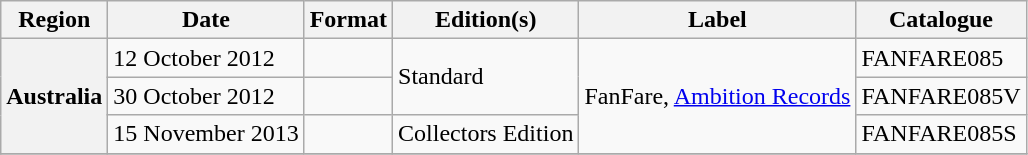<table class="wikitable plainrowheaders">
<tr>
<th scope="col">Region</th>
<th scope="col">Date</th>
<th scope="col">Format</th>
<th scope="col">Edition(s)</th>
<th scope="col">Label</th>
<th scope="col">Catalogue</th>
</tr>
<tr>
<th scope="row" rowspan="3">Australia</th>
<td>12 October 2012</td>
<td rowspan="1"></td>
<td rowspan="2">Standard</td>
<td rowspan="3">FanFare, <a href='#'>Ambition Records</a></td>
<td>FANFARE085</td>
</tr>
<tr>
<td>30 October 2012</td>
<td rowspan="1"></td>
<td>FANFARE085V</td>
</tr>
<tr>
<td>15 November 2013</td>
<td rowspan="1"></td>
<td>Collectors Edition</td>
<td>FANFARE085S</td>
</tr>
<tr>
</tr>
</table>
